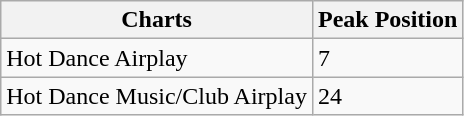<table class="wikitable">
<tr>
<th>Charts</th>
<th>Peak Position</th>
</tr>
<tr>
<td>Hot Dance Airplay</td>
<td>7</td>
</tr>
<tr>
<td>Hot Dance Music/Club Airplay</td>
<td>24</td>
</tr>
</table>
